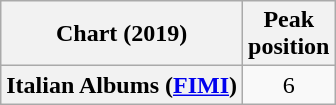<table class="wikitable plainrowheaders" style="text-align:center">
<tr>
<th scope="col">Chart (2019)</th>
<th scope="col">Peak<br>position</th>
</tr>
<tr>
<th scope="row">Italian Albums (<a href='#'>FIMI</a>)</th>
<td>6</td>
</tr>
</table>
